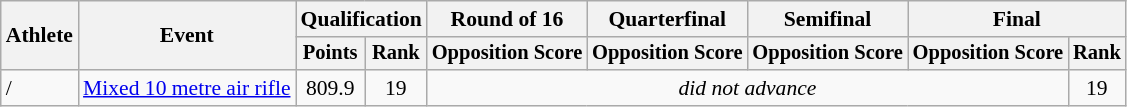<table class="wikitable" style="text-align:center; font-size:90%">
<tr>
<th rowspan="2">Athlete</th>
<th rowspan="2">Event</th>
<th colspan="2">Qualification</th>
<th>Round of 16</th>
<th>Quarterfinal</th>
<th>Semifinal</th>
<th colspan="2">Final</th>
</tr>
<tr style="font-size:95%">
<th>Points</th>
<th>Rank</th>
<th>Opposition Score</th>
<th>Opposition Score</th>
<th>Opposition Score</th>
<th>Opposition Score</th>
<th>Rank</th>
</tr>
<tr>
<td align=left> /<br></td>
<td><a href='#'>Mixed 10 metre air rifle</a></td>
<td>809.9</td>
<td>19</td>
<td colspan=4><em>did not advance</em></td>
<td>19</td>
</tr>
</table>
